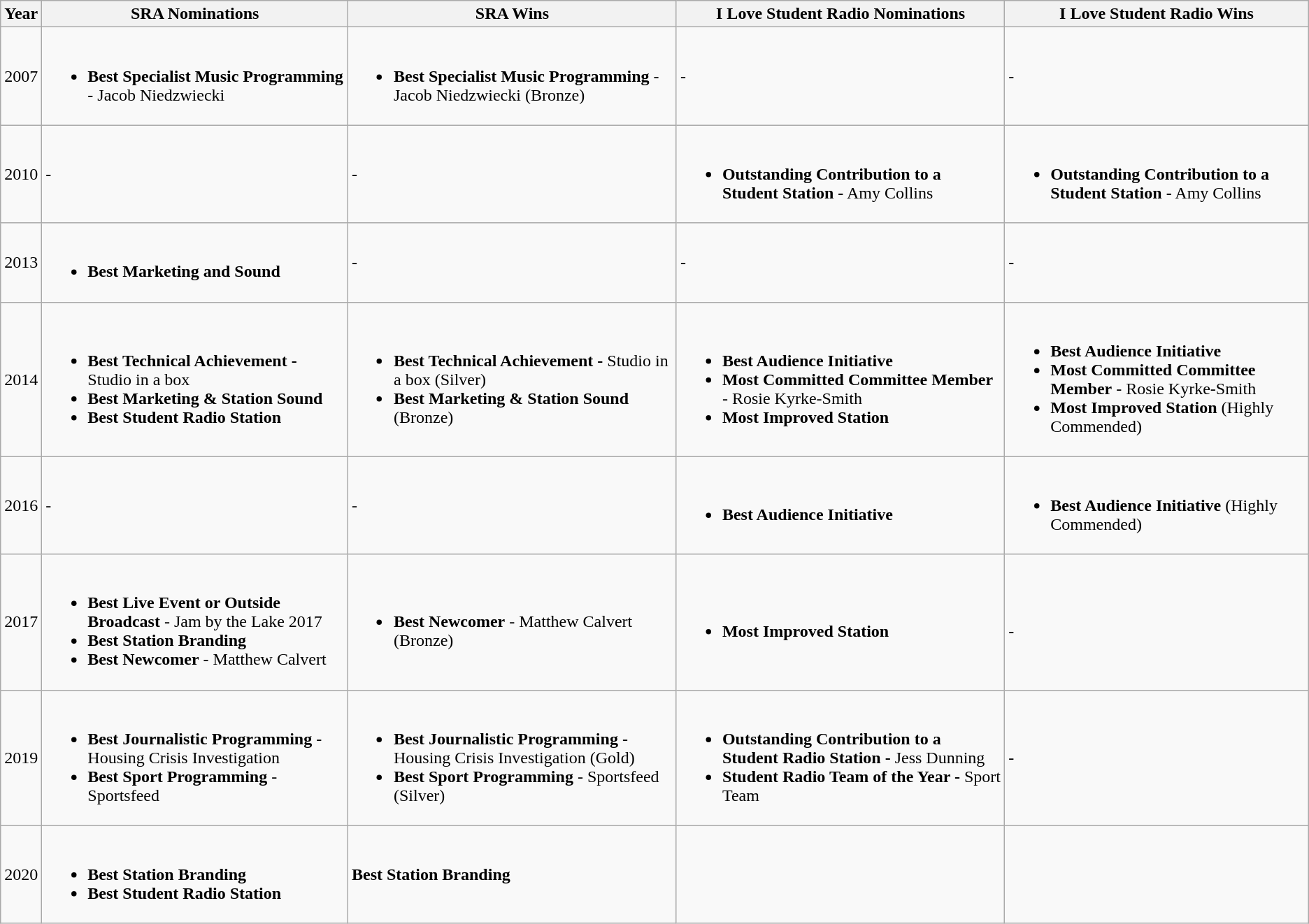<table class="wikitable">
<tr>
<th>Year</th>
<th>SRA Nominations</th>
<th>SRA Wins</th>
<th>I Love Student Radio Nominations</th>
<th>I Love Student Radio Wins</th>
</tr>
<tr>
<td>2007</td>
<td><br><ul><li><strong>Best Specialist Music Programming</strong> - Jacob Niedzwiecki</li></ul></td>
<td><br><ul><li><strong>Best Specialist Music Programming</strong> - Jacob Niedzwiecki (Bronze)</li></ul></td>
<td>-</td>
<td>-</td>
</tr>
<tr>
<td>2010</td>
<td>-</td>
<td>-</td>
<td><br><ul><li><strong>Outstanding Contribution to a Student Station -</strong> Amy Collins</li></ul></td>
<td><br><ul><li><strong>Outstanding Contribution to a Student Station -</strong> Amy Collins</li></ul></td>
</tr>
<tr>
<td>2013</td>
<td><br><ul><li><strong>Best Marketing and Sound</strong></li></ul></td>
<td>-</td>
<td>-</td>
<td>-</td>
</tr>
<tr>
<td>2014</td>
<td><br><ul><li><strong>Best Technical Achievement -</strong> Studio in a box</li><li><strong>Best Marketing & Station Sound</strong></li><li><strong>Best Student Radio Station</strong></li></ul></td>
<td><br><ul><li><strong>Best Technical Achievement -</strong> Studio in a box (Silver)</li><li><strong>Best Marketing & Station Sound</strong> (Bronze)</li></ul></td>
<td><br><ul><li><strong>Best Audience Initiative</strong></li><li><strong>Most Committed Committee Member</strong> - Rosie Kyrke-Smith</li><li><strong>Most Improved Station</strong></li></ul></td>
<td><br><ul><li><strong>Best Audience Initiative</strong></li><li><strong>Most Committed Committee Member</strong> - Rosie Kyrke-Smith</li><li><strong>Most Improved Station</strong> (Highly Commended)</li></ul></td>
</tr>
<tr>
<td>2016</td>
<td>-</td>
<td>-</td>
<td><br><ul><li><strong>Best Audience Initiative</strong></li></ul></td>
<td><br><ul><li><strong>Best Audience Initiative</strong> (Highly Commended)</li></ul></td>
</tr>
<tr>
<td>2017</td>
<td><br><ul><li><strong>Best Live Event or Outside Broadcast</strong> - Jam by the Lake 2017</li><li><strong>Best Station Branding</strong></li><li><strong>Best Newcomer</strong> - Matthew Calvert</li></ul></td>
<td><br><ul><li><strong>Best Newcomer</strong> - Matthew Calvert (Bronze)</li></ul></td>
<td><br><ul><li><strong>Most Improved Station</strong></li></ul></td>
<td><br>-</td>
</tr>
<tr>
<td>2019</td>
<td><br><ul><li><strong>Best Journalistic Programming</strong> - Housing Crisis Investigation</li><li><strong>Best Sport Programming</strong> - Sportsfeed</li></ul></td>
<td><br><ul><li><strong>Best Journalistic Programming</strong> - Housing Crisis Investigation (Gold)</li><li><strong>Best Sport Programming</strong> - Sportsfeed (Silver)</li></ul></td>
<td><br><ul><li><strong>Outstanding Contribution to a Student Radio Station -</strong> Jess Dunning</li><li><strong>Student Radio Team of the Year -</strong> Sport Team</li></ul></td>
<td>-</td>
</tr>
<tr>
<td>2020</td>
<td><br><ul><li><strong>Best Station Branding</strong></li><li><strong>Best Student Radio Station</strong></li></ul></td>
<td><strong>Best Station Branding</strong></td>
<td></td>
<td></td>
</tr>
</table>
